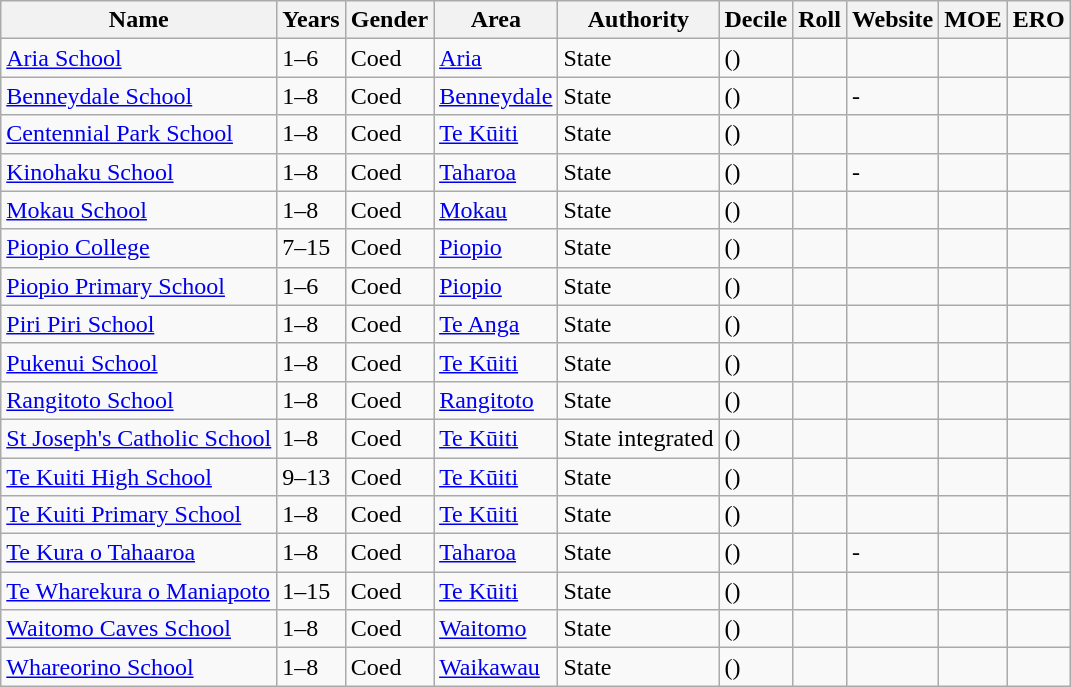<table class="wikitable sortable">
<tr>
<th>Name</th>
<th>Years</th>
<th>Gender</th>
<th>Area</th>
<th>Authority</th>
<th>Decile</th>
<th>Roll</th>
<th>Website</th>
<th>MOE</th>
<th>ERO</th>
</tr>
<tr>
<td><a href='#'>Aria School</a></td>
<td>1–6</td>
<td>Coed</td>
<td><a href='#'>Aria</a></td>
<td>State</td>
<td> ()</td>
<td></td>
<td></td>
<td></td>
<td></td>
</tr>
<tr>
<td><a href='#'>Benneydale School</a></td>
<td>1–8</td>
<td>Coed</td>
<td><a href='#'>Benneydale</a></td>
<td>State</td>
<td> ()</td>
<td></td>
<td>-</td>
<td></td>
<td></td>
</tr>
<tr>
<td><a href='#'>Centennial Park School</a></td>
<td>1–8</td>
<td>Coed</td>
<td><a href='#'>Te Kūiti</a></td>
<td>State</td>
<td> ()</td>
<td></td>
<td></td>
<td></td>
<td></td>
</tr>
<tr>
<td><a href='#'>Kinohaku School</a></td>
<td>1–8</td>
<td>Coed</td>
<td><a href='#'>Taharoa</a></td>
<td>State</td>
<td> ()</td>
<td></td>
<td>-</td>
<td></td>
<td></td>
</tr>
<tr>
<td><a href='#'>Mokau School</a></td>
<td>1–8</td>
<td>Coed</td>
<td><a href='#'>Mokau</a></td>
<td>State</td>
<td> ()</td>
<td></td>
<td></td>
<td></td>
<td></td>
</tr>
<tr>
<td><a href='#'>Piopio College</a></td>
<td>7–15</td>
<td>Coed</td>
<td><a href='#'>Piopio</a></td>
<td>State</td>
<td> ()</td>
<td></td>
<td></td>
<td></td>
<td></td>
</tr>
<tr>
<td><a href='#'>Piopio Primary School</a></td>
<td>1–6</td>
<td>Coed</td>
<td><a href='#'>Piopio</a></td>
<td>State</td>
<td> ()</td>
<td></td>
<td></td>
<td></td>
<td></td>
</tr>
<tr>
<td><a href='#'>Piri Piri School</a></td>
<td>1–8</td>
<td>Coed</td>
<td><a href='#'>Te Anga</a></td>
<td>State</td>
<td> ()</td>
<td></td>
<td></td>
<td></td>
<td></td>
</tr>
<tr>
<td><a href='#'>Pukenui School</a></td>
<td>1–8</td>
<td>Coed</td>
<td><a href='#'>Te Kūiti</a></td>
<td>State</td>
<td> ()</td>
<td></td>
<td></td>
<td></td>
<td></td>
</tr>
<tr>
<td><a href='#'>Rangitoto School</a></td>
<td>1–8</td>
<td>Coed</td>
<td><a href='#'>Rangitoto</a></td>
<td>State</td>
<td> ()</td>
<td></td>
<td></td>
<td></td>
<td></td>
</tr>
<tr>
<td><a href='#'>St Joseph's Catholic School</a></td>
<td>1–8</td>
<td>Coed</td>
<td><a href='#'>Te Kūiti</a></td>
<td>State integrated</td>
<td> ()</td>
<td></td>
<td></td>
<td></td>
<td></td>
</tr>
<tr>
<td><a href='#'>Te Kuiti High School</a></td>
<td>9–13</td>
<td>Coed</td>
<td><a href='#'>Te Kūiti</a></td>
<td>State</td>
<td> ()</td>
<td></td>
<td></td>
<td></td>
<td></td>
</tr>
<tr>
<td><a href='#'>Te Kuiti Primary School</a></td>
<td>1–8</td>
<td>Coed</td>
<td><a href='#'>Te Kūiti</a></td>
<td>State</td>
<td> ()</td>
<td></td>
<td></td>
<td></td>
<td></td>
</tr>
<tr>
<td><a href='#'>Te Kura o Tahaaroa</a></td>
<td>1–8</td>
<td>Coed</td>
<td><a href='#'>Taharoa</a></td>
<td>State</td>
<td> ()</td>
<td></td>
<td>-</td>
<td></td>
<td></td>
</tr>
<tr>
<td><a href='#'>Te Wharekura o Maniapoto</a></td>
<td>1–15</td>
<td>Coed</td>
<td><a href='#'>Te Kūiti</a></td>
<td>State</td>
<td> ()</td>
<td></td>
<td></td>
<td></td>
<td></td>
</tr>
<tr>
<td><a href='#'>Waitomo Caves School</a></td>
<td>1–8</td>
<td>Coed</td>
<td><a href='#'>Waitomo</a></td>
<td>State</td>
<td> ()</td>
<td></td>
<td></td>
<td></td>
<td></td>
</tr>
<tr>
<td><a href='#'>Whareorino School</a></td>
<td>1–8</td>
<td>Coed</td>
<td><a href='#'>Waikawau</a></td>
<td>State</td>
<td> ()</td>
<td></td>
<td></td>
<td></td>
<td></td>
</tr>
</table>
